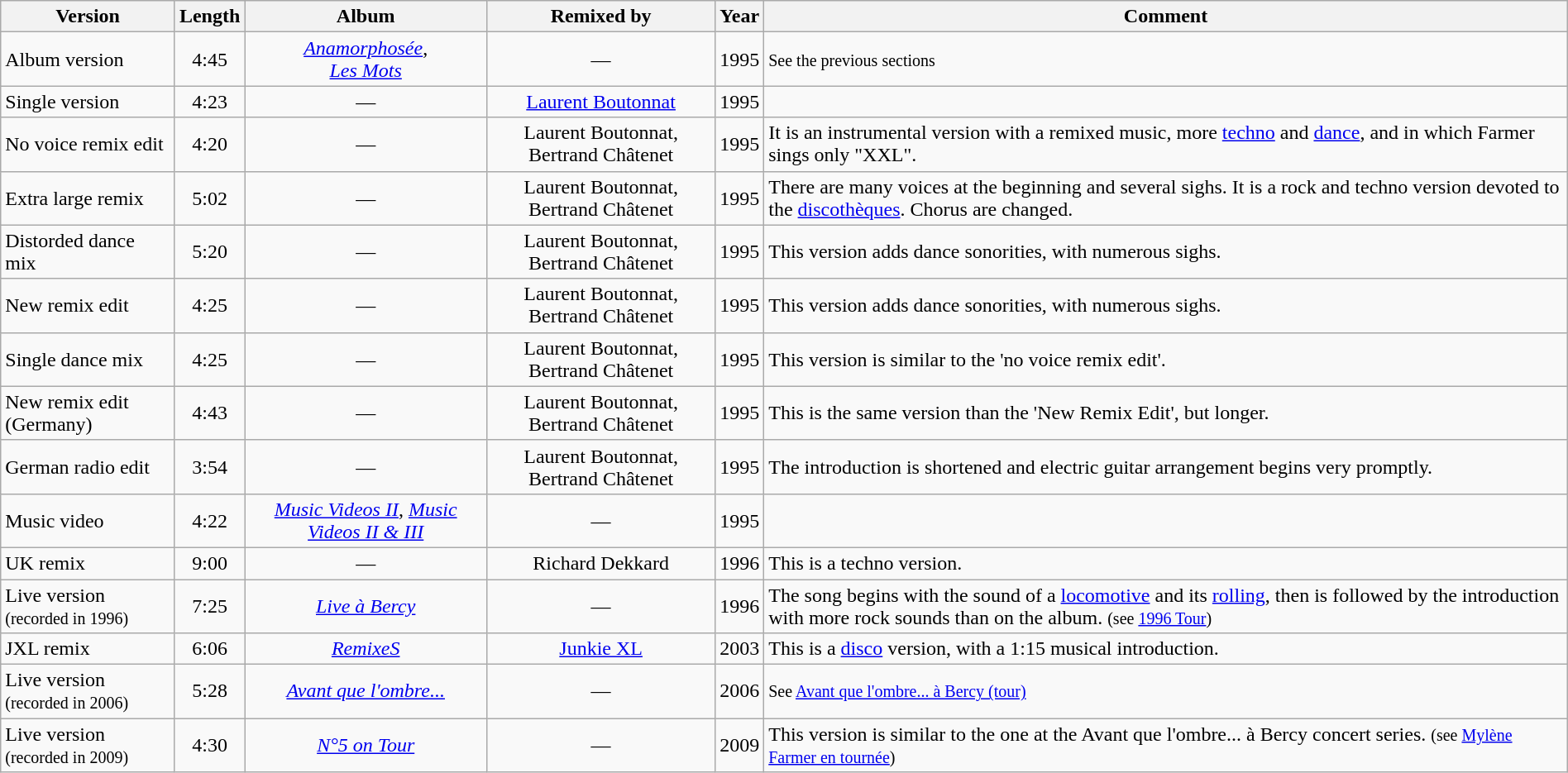<table class="wikitable" width="100%" border="1">
<tr>
<th>Version</th>
<th>Length</th>
<th>Album</th>
<th>Remixed by</th>
<th>Year</th>
<th>Comment</th>
</tr>
<tr>
<td>Album version</td>
<td align="center">4:45</td>
<td align="center"><em><a href='#'>Anamorphosée</a></em>, <br> <em><a href='#'>Les Mots</a></em></td>
<td align="center">—</td>
<td align="center">1995</td>
<td><small>See the previous sections</small></td>
</tr>
<tr>
<td>Single version</td>
<td align="center">4:23</td>
<td align="center">—</td>
<td align="center"><a href='#'>Laurent Boutonnat</a></td>
<td align="center">1995</td>
<td></td>
</tr>
<tr>
<td>No voice remix edit</td>
<td align="center">4:20</td>
<td align="center">—</td>
<td align="center">Laurent Boutonnat, Bertrand Châtenet</td>
<td align="center">1995</td>
<td>It is an instrumental version with a remixed music, more <a href='#'>techno</a> and <a href='#'>dance</a>, and in which Farmer sings only "XXL".</td>
</tr>
<tr>
<td>Extra large remix</td>
<td align="center">5:02</td>
<td align="center">—</td>
<td align="center">Laurent Boutonnat, Bertrand Châtenet</td>
<td align="center">1995</td>
<td>There are many voices at the beginning and several sighs. It is a rock and techno version devoted to the <a href='#'>discothèques</a>. Chorus are changed.</td>
</tr>
<tr>
<td>Distorded dance mix</td>
<td align="center">5:20</td>
<td align="center">—</td>
<td align="center">Laurent Boutonnat, Bertrand Châtenet</td>
<td align="center">1995</td>
<td>This version adds dance sonorities, with numerous sighs.</td>
</tr>
<tr>
<td>New remix edit</td>
<td align="center">4:25</td>
<td align="center">—</td>
<td align="center">Laurent Boutonnat, Bertrand Châtenet</td>
<td align="center">1995</td>
<td>This version adds dance sonorities, with numerous sighs.</td>
</tr>
<tr>
<td>Single dance mix</td>
<td align="center">4:25</td>
<td align="center">—</td>
<td align="center">Laurent Boutonnat, Bertrand Châtenet</td>
<td align="center">1995</td>
<td>This version is similar to the 'no voice remix edit'.</td>
</tr>
<tr>
<td>New remix edit (Germany)</td>
<td align="center">4:43</td>
<td align="center">—</td>
<td align="center">Laurent Boutonnat, Bertrand Châtenet</td>
<td align="center">1995</td>
<td>This is the same version than the 'New Remix Edit', but longer.</td>
</tr>
<tr>
<td>German radio edit</td>
<td align="center">3:54</td>
<td align="center">—</td>
<td align="center">Laurent Boutonnat, Bertrand Châtenet</td>
<td align="center">1995</td>
<td>The introduction is shortened and electric guitar arrangement begins very promptly.</td>
</tr>
<tr>
<td>Music video</td>
<td align="center">4:22</td>
<td align="center"><em><a href='#'>Music Videos II</a></em>, <em><a href='#'>Music Videos II & III</a></em></td>
<td align="center">—</td>
<td align="center">1995</td>
<td></td>
</tr>
<tr>
<td>UK remix</td>
<td align="center">9:00</td>
<td align="center">—</td>
<td align="center">Richard Dekkard</td>
<td align="center">1996</td>
<td>This is a techno version.</td>
</tr>
<tr>
<td>Live version <br><small>(recorded in 1996)</small></td>
<td align="center">7:25</td>
<td align="center"><em><a href='#'>Live à Bercy</a></em></td>
<td align="center">—</td>
<td align="center">1996</td>
<td>The song begins with the sound of a <a href='#'>locomotive</a> and its <a href='#'>rolling</a>, then is followed by the introduction with more rock sounds than on the album. <small>(see <a href='#'>1996 Tour</a>)</small></td>
</tr>
<tr>
<td>JXL remix</td>
<td align="center">6:06</td>
<td align="center"><em><a href='#'>RemixeS</a></em></td>
<td align="center"><a href='#'>Junkie XL</a></td>
<td align="center">2003</td>
<td>This is a <a href='#'>disco</a> version, with a 1:15 musical introduction.</td>
</tr>
<tr>
<td>Live version <br><small>(recorded in 2006)</small></td>
<td align="center">5:28</td>
<td align="center"><em><a href='#'>Avant que l'ombre...</a></em></td>
<td align="center">—</td>
<td align="center">2006</td>
<td><small>See <a href='#'>Avant que l'ombre... à Bercy (tour)</a></small></td>
</tr>
<tr>
<td>Live version <br><small>(recorded in 2009)</small></td>
<td align="center">4:30</td>
<td align="center"><em><a href='#'>N°5 on Tour</a></em></td>
<td align="center">—</td>
<td align="center">2009</td>
<td>This version is similar to the one at the Avant que l'ombre... à Bercy concert series. <small>(see <a href='#'>Mylène Farmer en tournée</a>)</small></td>
</tr>
</table>
